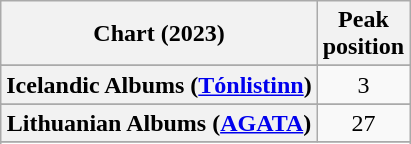<table class="wikitable sortable plainrowheaders" style="text-align:center">
<tr>
<th scope="col">Chart (2023)</th>
<th scope="col">Peak<br>position</th>
</tr>
<tr>
</tr>
<tr>
</tr>
<tr>
</tr>
<tr>
</tr>
<tr>
</tr>
<tr>
</tr>
<tr>
</tr>
<tr>
</tr>
<tr>
</tr>
<tr>
<th scope="row">Icelandic Albums (<a href='#'>Tónlistinn</a>)</th>
<td>3</td>
</tr>
<tr>
</tr>
<tr>
<th scope="row">Lithuanian Albums (<a href='#'>AGATA</a>)</th>
<td>27</td>
</tr>
<tr>
</tr>
<tr>
</tr>
<tr>
</tr>
<tr>
</tr>
<tr>
</tr>
<tr>
</tr>
<tr>
</tr>
<tr>
</tr>
</table>
